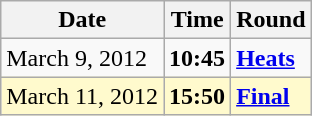<table class="wikitable">
<tr>
<th>Date</th>
<th>Time</th>
<th>Round</th>
</tr>
<tr>
<td>March 9, 2012</td>
<td><strong>10:45</strong></td>
<td><strong><a href='#'>Heats</a></strong></td>
</tr>
<tr style=background:lemonchiffon>
<td>March 11, 2012</td>
<td><strong>15:50</strong></td>
<td><strong><a href='#'>Final</a></strong></td>
</tr>
</table>
